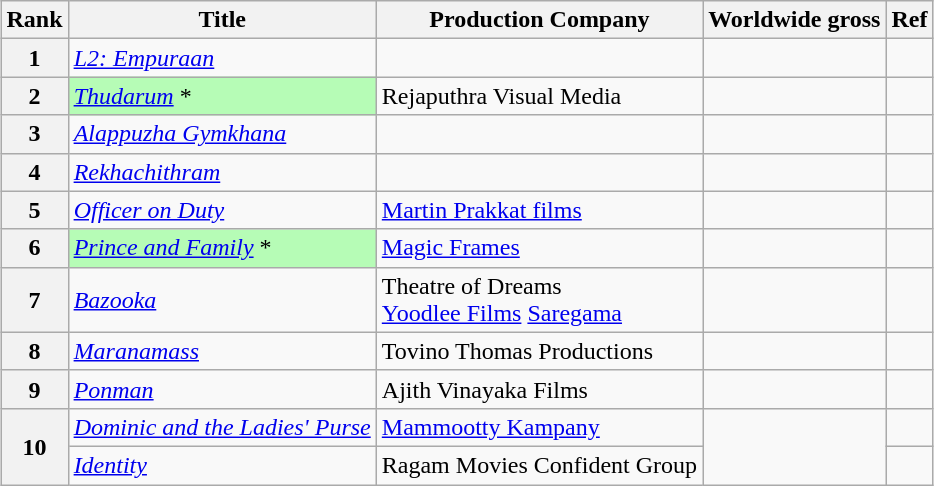<table class="wikitable sortable" style=" margin:auto;">
<tr>
<th>Rank</th>
<th>Title</th>
<th>Production Company</th>
<th>Worldwide gross</th>
<th>Ref</th>
</tr>
<tr>
<th>1</th>
<td><em><a href='#'>L2: Empuraan</a></em></td>
<td></td>
<td align="right"></td>
<td align="center"></td>
</tr>
<tr>
<th>2</th>
<td style="background:#b6fcb6;"><em><a href='#'>Thudarum</a></em> *</td>
<td>Rejaputhra Visual Media</td>
<td align="right"></td>
<td align="center"></td>
</tr>
<tr>
<th>3</th>
<td><em><a href='#'>Alappuzha Gymkhana</a></em></td>
<td></td>
<td align="right"></td>
<td align="center"></td>
</tr>
<tr>
<th>4</th>
<td><em><a href='#'>Rekhachithram</a></em></td>
<td></td>
<td align="right"></td>
<td align="center"></td>
</tr>
<tr>
<th>5</th>
<td><em><a href='#'>Officer on Duty</a></em></td>
<td><a href='#'>Martin Prakkat films</a></td>
<td align="right"></td>
<td align="center"></td>
</tr>
<tr>
<th>6</th>
<td style="background:#b6fcb6;"><em><a href='#'>Prince and Family</a></em> *</td>
<td><a href='#'>Magic Frames</a></td>
<td rowspan="1" align="right"></td>
<td align="center"></td>
</tr>
<tr>
<th>7</th>
<td><em><a href='#'>Bazooka</a></em></td>
<td>Theatre of Dreams<br><a href='#'>Yoodlee Films</a>
<a href='#'>Saregama</a></td>
<td align="right"></td>
<td align="center"></td>
</tr>
<tr>
<th>8</th>
<td><em><a href='#'>Maranamass</a></em></td>
<td>Tovino Thomas Productions</td>
<td align="right"></td>
<td align="center"></td>
</tr>
<tr>
<th>9</th>
<td><em><a href='#'>Ponman</a></em></td>
<td>Ajith Vinayaka Films</td>
<td align="right"></td>
<td align="center"></td>
</tr>
<tr>
<th rowspan="2">10</th>
<td><em><a href='#'>Dominic and the Ladies' Purse</a></em></td>
<td><a href='#'>Mammootty Kampany</a></td>
<td rowspan="2" align="right"></td>
<td align="center"></td>
</tr>
<tr>
<td><em><a href='#'>Identity</a></em></td>
<td>Ragam Movies Confident Group</td>
<td align="center"></td>
</tr>
</table>
